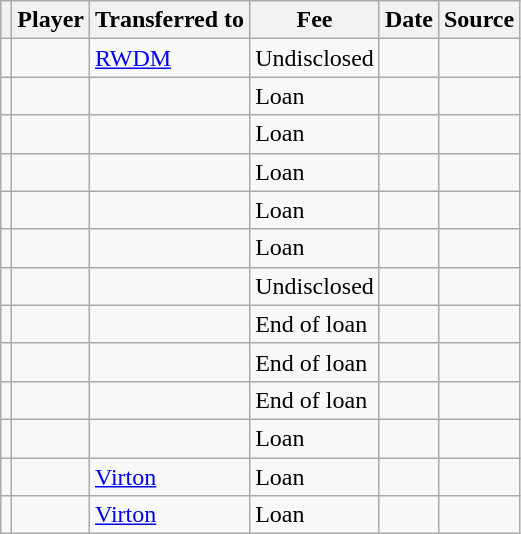<table class="wikitable plainrowheaders sortable">
<tr>
<th></th>
<th scope=col>Player</th>
<th>Transferred to</th>
<th !scope=col; style="width: 65px;">Fee</th>
<th scope=col>Date</th>
<th scope=col>Source</th>
</tr>
<tr>
<td align=center></td>
<td></td>
<td><a href='#'>RWDM</a></td>
<td>Undisclosed</td>
<td></td>
<td></td>
</tr>
<tr>
<td align=center></td>
<td></td>
<td></td>
<td>Loan</td>
<td></td>
<td></td>
</tr>
<tr>
<td align=center></td>
<td></td>
<td></td>
<td>Loan</td>
<td></td>
<td></td>
</tr>
<tr>
<td align=center></td>
<td></td>
<td></td>
<td>Loan</td>
<td></td>
<td></td>
</tr>
<tr>
<td align=center></td>
<td></td>
<td></td>
<td>Loan</td>
<td></td>
<td></td>
</tr>
<tr>
<td align=center></td>
<td></td>
<td></td>
<td>Loan</td>
<td></td>
<td></td>
</tr>
<tr>
<td align=center></td>
<td></td>
<td></td>
<td>Undisclosed</td>
<td></td>
<td></td>
</tr>
<tr>
<td align=center></td>
<td></td>
<td></td>
<td>End of loan</td>
<td></td>
<td></td>
</tr>
<tr>
<td align=center></td>
<td></td>
<td></td>
<td>End of loan</td>
<td></td>
<td></td>
</tr>
<tr>
<td align=center></td>
<td></td>
<td></td>
<td>End of loan</td>
<td></td>
<td></td>
</tr>
<tr>
<td align=center></td>
<td></td>
<td></td>
<td>Loan</td>
<td></td>
<td></td>
</tr>
<tr>
<td align=center></td>
<td></td>
<td><a href='#'>Virton</a></td>
<td>Loan</td>
<td></td>
<td></td>
</tr>
<tr>
<td align=center></td>
<td></td>
<td><a href='#'>Virton</a></td>
<td>Loan</td>
<td></td>
<td></td>
</tr>
</table>
